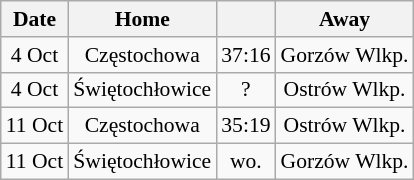<table class=wikitable style="font-size: 90%">
<tr>
<th>Date</th>
<th>Home</th>
<th></th>
<th>Away</th>
</tr>
<tr align=center>
<td>4 Oct</td>
<td>Częstochowa</td>
<td>37:16</td>
<td>Gorzów Wlkp.</td>
</tr>
<tr align=center>
<td>4 Oct</td>
<td>Świętochłowice</td>
<td>?</td>
<td>Ostrów Wlkp.</td>
</tr>
<tr align=center>
<td>11 Oct</td>
<td>Częstochowa</td>
<td>35:19</td>
<td>Ostrów Wlkp.</td>
</tr>
<tr align=center>
<td>11 Oct</td>
<td>Świętochłowice</td>
<td>wo.</td>
<td>Gorzów Wlkp.</td>
</tr>
</table>
